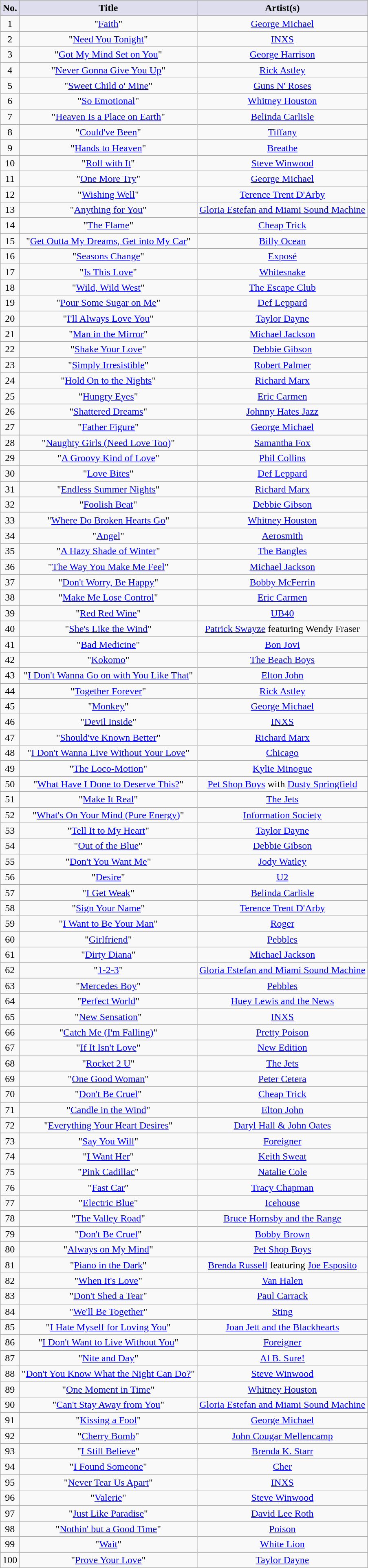<table class="wikitable sortable" style="text-align: center">
<tr>
<th scope="col" style="background:#dde;">No.</th>
<th scope="col" style="background:#dde;">Title</th>
<th scope="col" style="background:#dde;">Artist(s)</th>
</tr>
<tr>
<td>1</td>
<td>"<a href='#'>Faith</a>"</td>
<td><a href='#'>George Michael</a></td>
</tr>
<tr>
<td>2</td>
<td>"<a href='#'>Need You Tonight</a>"</td>
<td><a href='#'>INXS</a></td>
</tr>
<tr>
<td>3</td>
<td>"<a href='#'>Got My Mind Set on You</a>"</td>
<td><a href='#'>George Harrison</a></td>
</tr>
<tr>
<td>4</td>
<td>"<a href='#'>Never Gonna Give You Up</a>"</td>
<td><a href='#'>Rick Astley</a></td>
</tr>
<tr>
<td>5</td>
<td>"<a href='#'>Sweet Child o' Mine</a>"</td>
<td><a href='#'>Guns N' Roses</a></td>
</tr>
<tr>
<td>6</td>
<td>"<a href='#'>So Emotional</a>"</td>
<td><a href='#'>Whitney Houston</a></td>
</tr>
<tr>
<td>7</td>
<td>"<a href='#'>Heaven Is a Place on Earth</a>"</td>
<td><a href='#'>Belinda Carlisle</a></td>
</tr>
<tr>
<td>8</td>
<td>"<a href='#'>Could've Been</a>"</td>
<td><a href='#'>Tiffany</a></td>
</tr>
<tr>
<td>9</td>
<td>"<a href='#'>Hands to Heaven</a>"</td>
<td><a href='#'>Breathe</a></td>
</tr>
<tr>
<td>10</td>
<td>"<a href='#'>Roll with It</a>"</td>
<td><a href='#'>Steve Winwood</a></td>
</tr>
<tr>
<td>11</td>
<td>"<a href='#'>One More Try</a>"</td>
<td><a href='#'>George Michael</a></td>
</tr>
<tr>
<td>12</td>
<td>"<a href='#'>Wishing Well</a>"</td>
<td><a href='#'>Terence Trent D'Arby</a></td>
</tr>
<tr>
<td>13</td>
<td>"<a href='#'>Anything for You</a>"</td>
<td><a href='#'>Gloria Estefan and Miami Sound Machine</a></td>
</tr>
<tr>
<td>14</td>
<td>"<a href='#'>The Flame</a>"</td>
<td><a href='#'>Cheap Trick</a></td>
</tr>
<tr>
<td>15</td>
<td>"<a href='#'>Get Outta My Dreams, Get into My Car</a>"</td>
<td><a href='#'>Billy Ocean</a></td>
</tr>
<tr>
<td>16</td>
<td>"<a href='#'>Seasons Change</a>"</td>
<td><a href='#'>Exposé</a></td>
</tr>
<tr>
<td>17</td>
<td>"<a href='#'>Is This Love</a>"</td>
<td><a href='#'>Whitesnake</a></td>
</tr>
<tr>
<td>18</td>
<td>"<a href='#'>Wild, Wild West</a>"</td>
<td><a href='#'>The Escape Club</a></td>
</tr>
<tr>
<td>19</td>
<td>"<a href='#'>Pour Some Sugar on Me</a>"</td>
<td><a href='#'>Def Leppard</a></td>
</tr>
<tr>
<td>20</td>
<td>"<a href='#'>I'll Always Love You</a>"</td>
<td><a href='#'>Taylor Dayne</a></td>
</tr>
<tr>
<td>21</td>
<td>"<a href='#'>Man in the Mirror</a>"</td>
<td><a href='#'>Michael Jackson</a></td>
</tr>
<tr>
<td>22</td>
<td>"<a href='#'>Shake Your Love</a>"</td>
<td><a href='#'>Debbie Gibson</a></td>
</tr>
<tr>
<td>23</td>
<td>"<a href='#'>Simply Irresistible</a>"</td>
<td><a href='#'>Robert Palmer</a></td>
</tr>
<tr>
<td>24</td>
<td>"<a href='#'>Hold On to the Nights</a>"</td>
<td><a href='#'>Richard Marx</a></td>
</tr>
<tr>
<td>25</td>
<td>"<a href='#'>Hungry Eyes</a>"</td>
<td><a href='#'>Eric Carmen</a></td>
</tr>
<tr>
<td>26</td>
<td>"<a href='#'>Shattered Dreams</a>"</td>
<td><a href='#'>Johnny Hates Jazz</a></td>
</tr>
<tr>
<td>27</td>
<td>"<a href='#'>Father Figure</a>"</td>
<td><a href='#'>George Michael</a></td>
</tr>
<tr>
<td>28</td>
<td>"<a href='#'>Naughty Girls (Need Love Too)</a>"</td>
<td><a href='#'>Samantha Fox</a></td>
</tr>
<tr>
<td>29</td>
<td>"<a href='#'>A Groovy Kind of Love</a>"</td>
<td><a href='#'>Phil Collins</a></td>
</tr>
<tr>
<td>30</td>
<td>"<a href='#'>Love Bites</a>"</td>
<td><a href='#'>Def Leppard</a></td>
</tr>
<tr>
<td>31</td>
<td>"<a href='#'>Endless Summer Nights</a>"</td>
<td><a href='#'>Richard Marx</a></td>
</tr>
<tr>
<td>32</td>
<td>"<a href='#'>Foolish Beat</a>"</td>
<td><a href='#'>Debbie Gibson</a></td>
</tr>
<tr>
<td>33</td>
<td>"<a href='#'>Where Do Broken Hearts Go</a>"</td>
<td><a href='#'>Whitney Houston</a></td>
</tr>
<tr>
<td>34</td>
<td>"<a href='#'>Angel</a>"</td>
<td><a href='#'>Aerosmith</a></td>
</tr>
<tr>
<td>35</td>
<td>"<a href='#'>A Hazy Shade of Winter</a>"</td>
<td><a href='#'>The Bangles</a></td>
</tr>
<tr>
<td>36</td>
<td>"<a href='#'>The Way You Make Me Feel</a>"</td>
<td><a href='#'>Michael Jackson</a></td>
</tr>
<tr>
<td>37</td>
<td>"<a href='#'>Don't Worry, Be Happy</a>"</td>
<td><a href='#'>Bobby McFerrin</a></td>
</tr>
<tr>
<td>38</td>
<td>"<a href='#'>Make Me Lose Control</a>"</td>
<td><a href='#'>Eric Carmen</a></td>
</tr>
<tr>
<td>39</td>
<td>"<a href='#'>Red Red Wine</a>"</td>
<td><a href='#'>UB40</a></td>
</tr>
<tr>
<td>40</td>
<td>"<a href='#'>She's Like the Wind</a>"</td>
<td><a href='#'>Patrick Swayze</a> featuring Wendy Fraser</td>
</tr>
<tr>
<td>41</td>
<td>"<a href='#'>Bad Medicine</a>"</td>
<td><a href='#'>Bon Jovi</a></td>
</tr>
<tr>
<td>42</td>
<td>"<a href='#'>Kokomo</a>"</td>
<td><a href='#'>The Beach Boys</a></td>
</tr>
<tr>
<td>43</td>
<td>"<a href='#'>I Don't Wanna Go on with You Like That</a>"</td>
<td><a href='#'>Elton John</a></td>
</tr>
<tr>
<td>44</td>
<td>"<a href='#'>Together Forever</a>"</td>
<td><a href='#'>Rick Astley</a></td>
</tr>
<tr>
<td>45</td>
<td>"<a href='#'>Monkey</a>"</td>
<td><a href='#'>George Michael</a></td>
</tr>
<tr>
<td>46</td>
<td>"<a href='#'>Devil Inside</a>"</td>
<td><a href='#'>INXS</a></td>
</tr>
<tr>
<td>47</td>
<td>"<a href='#'>Should've Known Better</a>"</td>
<td><a href='#'>Richard Marx</a></td>
</tr>
<tr>
<td>48</td>
<td>"<a href='#'>I Don't Wanna Live Without Your Love</a>"</td>
<td><a href='#'>Chicago</a></td>
</tr>
<tr>
<td>49</td>
<td>"<a href='#'>The Loco-Motion</a>"</td>
<td><a href='#'>Kylie Minogue</a></td>
</tr>
<tr>
<td>50</td>
<td>"<a href='#'>What Have I Done to Deserve This?</a>"</td>
<td><a href='#'>Pet Shop Boys</a> with <a href='#'>Dusty Springfield</a></td>
</tr>
<tr>
<td>51</td>
<td>"<a href='#'>Make It Real</a>"</td>
<td><a href='#'>The Jets</a></td>
</tr>
<tr>
<td>52</td>
<td>"<a href='#'>What's On Your Mind (Pure Energy)</a>"</td>
<td><a href='#'>Information Society</a></td>
</tr>
<tr>
<td>53</td>
<td>"<a href='#'>Tell It to My Heart</a>"</td>
<td><a href='#'>Taylor Dayne</a></td>
</tr>
<tr>
<td>54</td>
<td>"<a href='#'>Out of the Blue</a>"</td>
<td><a href='#'>Debbie Gibson</a></td>
</tr>
<tr>
<td>55</td>
<td>"<a href='#'>Don't You Want Me</a>"</td>
<td><a href='#'>Jody Watley</a></td>
</tr>
<tr>
<td>56</td>
<td>"<a href='#'>Desire</a>"</td>
<td><a href='#'>U2</a></td>
</tr>
<tr>
<td>57</td>
<td>"<a href='#'>I Get Weak</a>"</td>
<td><a href='#'>Belinda Carlisle</a></td>
</tr>
<tr>
<td>58</td>
<td>"<a href='#'>Sign Your Name</a>"</td>
<td><a href='#'>Terence Trent D'Arby</a></td>
</tr>
<tr>
<td>59</td>
<td>"<a href='#'>I Want to Be Your Man</a>"</td>
<td><a href='#'>Roger</a></td>
</tr>
<tr>
<td>60</td>
<td>"<a href='#'>Girlfriend</a>"</td>
<td><a href='#'>Pebbles</a></td>
</tr>
<tr>
<td>61</td>
<td>"<a href='#'>Dirty Diana</a>"</td>
<td><a href='#'>Michael Jackson</a></td>
</tr>
<tr>
<td>62</td>
<td>"<a href='#'>1-2-3</a>"</td>
<td><a href='#'>Gloria Estefan and Miami Sound Machine</a></td>
</tr>
<tr>
<td>63</td>
<td>"<a href='#'>Mercedes Boy</a>"</td>
<td><a href='#'>Pebbles</a></td>
</tr>
<tr>
<td>64</td>
<td>"<a href='#'>Perfect World</a>"</td>
<td><a href='#'>Huey Lewis and the News</a></td>
</tr>
<tr>
<td>65</td>
<td>"<a href='#'>New Sensation</a>"</td>
<td><a href='#'>INXS</a></td>
</tr>
<tr>
<td>66</td>
<td>"<a href='#'>Catch Me (I'm Falling)</a>"</td>
<td><a href='#'>Pretty Poison</a></td>
</tr>
<tr>
<td>67</td>
<td>"<a href='#'>If It Isn't Love</a>"</td>
<td><a href='#'>New Edition</a></td>
</tr>
<tr>
<td>68</td>
<td>"<a href='#'>Rocket 2 U</a>"</td>
<td><a href='#'>The Jets</a></td>
</tr>
<tr>
<td>69</td>
<td>"<a href='#'>One Good Woman</a>"</td>
<td><a href='#'>Peter Cetera</a></td>
</tr>
<tr>
<td>70</td>
<td>"<a href='#'>Don't Be Cruel</a>"</td>
<td><a href='#'>Cheap Trick</a></td>
</tr>
<tr>
<td>71</td>
<td>"<a href='#'>Candle in the Wind</a>"</td>
<td><a href='#'>Elton John</a></td>
</tr>
<tr>
<td>72</td>
<td>"<a href='#'>Everything Your Heart Desires</a>"</td>
<td><a href='#'>Daryl Hall & John Oates</a></td>
</tr>
<tr>
<td>73</td>
<td>"<a href='#'>Say You Will</a>"</td>
<td><a href='#'>Foreigner</a></td>
</tr>
<tr>
<td>74</td>
<td>"<a href='#'>I Want Her</a>"</td>
<td><a href='#'>Keith Sweat</a></td>
</tr>
<tr>
<td>75</td>
<td>"<a href='#'>Pink Cadillac</a>"</td>
<td><a href='#'>Natalie Cole</a></td>
</tr>
<tr>
<td>76</td>
<td>"<a href='#'>Fast Car</a>"</td>
<td><a href='#'>Tracy Chapman</a></td>
</tr>
<tr>
<td>77</td>
<td>"<a href='#'>Electric Blue</a>"</td>
<td><a href='#'>Icehouse</a></td>
</tr>
<tr>
<td>78</td>
<td>"<a href='#'>The Valley Road</a>"</td>
<td><a href='#'>Bruce Hornsby and the Range</a></td>
</tr>
<tr>
<td>79</td>
<td>"<a href='#'>Don't Be Cruel</a>"</td>
<td><a href='#'>Bobby Brown</a></td>
</tr>
<tr>
<td>80</td>
<td>"<a href='#'>Always on My Mind</a>"</td>
<td><a href='#'>Pet Shop Boys</a></td>
</tr>
<tr>
<td>81</td>
<td>"<a href='#'>Piano in the Dark</a>"</td>
<td><a href='#'>Brenda Russell</a> featuring <a href='#'>Joe Esposito</a></td>
</tr>
<tr>
<td>82</td>
<td>"<a href='#'>When It's Love</a>"</td>
<td><a href='#'>Van Halen</a></td>
</tr>
<tr>
<td>83</td>
<td>"<a href='#'>Don't Shed a Tear</a>"</td>
<td><a href='#'>Paul Carrack</a></td>
</tr>
<tr>
<td>84</td>
<td>"<a href='#'>We'll Be Together</a>"</td>
<td><a href='#'>Sting</a></td>
</tr>
<tr>
<td>85</td>
<td>"<a href='#'>I Hate Myself for Loving You</a>"</td>
<td><a href='#'>Joan Jett and the Blackhearts</a></td>
</tr>
<tr>
<td>86</td>
<td>"<a href='#'>I Don't Want to Live Without You</a>"</td>
<td><a href='#'>Foreigner</a></td>
</tr>
<tr>
<td>87</td>
<td>"<a href='#'>Nite and Day</a>"</td>
<td><a href='#'>Al B. Sure!</a></td>
</tr>
<tr>
<td>88</td>
<td>"<a href='#'>Don't You Know What the Night Can Do?</a>"</td>
<td><a href='#'>Steve Winwood</a></td>
</tr>
<tr>
<td>89</td>
<td>"<a href='#'>One Moment in Time</a>"</td>
<td><a href='#'>Whitney Houston</a></td>
</tr>
<tr>
<td>90</td>
<td>"<a href='#'>Can't Stay Away from You</a>"</td>
<td><a href='#'>Gloria Estefan and Miami Sound Machine</a></td>
</tr>
<tr>
<td>91</td>
<td>"<a href='#'>Kissing a Fool</a>"</td>
<td><a href='#'>George Michael</a></td>
</tr>
<tr>
<td>92</td>
<td>"<a href='#'>Cherry Bomb</a>"</td>
<td><a href='#'>John Cougar Mellencamp</a></td>
</tr>
<tr>
<td>93</td>
<td>"<a href='#'>I Still Believe</a>"</td>
<td><a href='#'>Brenda K. Starr</a></td>
</tr>
<tr>
<td>94</td>
<td>"<a href='#'>I Found Someone</a>"</td>
<td><a href='#'>Cher</a></td>
</tr>
<tr>
<td>95</td>
<td>"<a href='#'>Never Tear Us Apart</a>"</td>
<td><a href='#'>INXS</a></td>
</tr>
<tr>
<td>96</td>
<td>"<a href='#'>Valerie</a>"</td>
<td><a href='#'>Steve Winwood</a></td>
</tr>
<tr>
<td>97</td>
<td>"<a href='#'>Just Like Paradise</a>"</td>
<td><a href='#'>David Lee Roth</a></td>
</tr>
<tr>
<td>98</td>
<td>"<a href='#'>Nothin' but a Good Time</a>"</td>
<td><a href='#'>Poison</a></td>
</tr>
<tr>
<td>99</td>
<td>"<a href='#'>Wait</a>"</td>
<td><a href='#'>White Lion</a></td>
</tr>
<tr>
<td>100</td>
<td>"<a href='#'>Prove Your Love</a>"</td>
<td><a href='#'>Taylor Dayne</a></td>
</tr>
</table>
